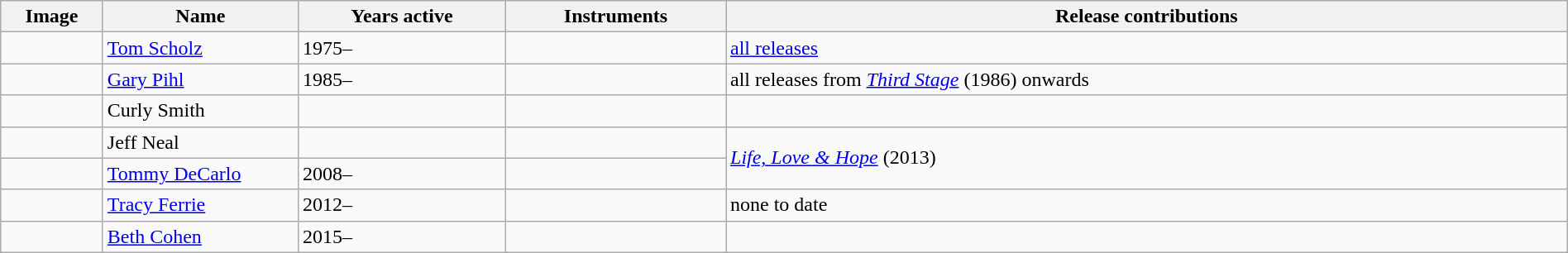<table class="wikitable" width="100%" border="1">
<tr>
<th width="75">Image</th>
<th width="150">Name</th>
<th width="160">Years active</th>
<th width="170">Instruments</th>
<th>Release contributions</th>
</tr>
<tr>
<td></td>
<td><a href='#'>Tom Scholz</a></td>
<td>1975–</td>
<td></td>
<td><a href='#'>all releases</a></td>
</tr>
<tr>
<td></td>
<td><a href='#'>Gary Pihl</a></td>
<td>1985–</td>
<td></td>
<td>all releases from <em><a href='#'>Third Stage</a></em> (1986) onwards</td>
</tr>
<tr>
<td></td>
<td>Curly Smith</td>
<td></td>
<td></td>
<td></td>
</tr>
<tr>
<td></td>
<td>Jeff Neal</td>
<td></td>
<td></td>
<td rowspan="2"><em><a href='#'>Life, Love & Hope</a></em> (2013)</td>
</tr>
<tr>
<td></td>
<td><a href='#'>Tommy DeCarlo</a></td>
<td>2008–</td>
<td></td>
</tr>
<tr>
<td></td>
<td><a href='#'>Tracy Ferrie</a></td>
<td>2012–</td>
<td></td>
<td>none to date</td>
</tr>
<tr>
<td></td>
<td><a href='#'>Beth Cohen</a></td>
<td>2015– </td>
<td></td>
<td></td>
</tr>
</table>
